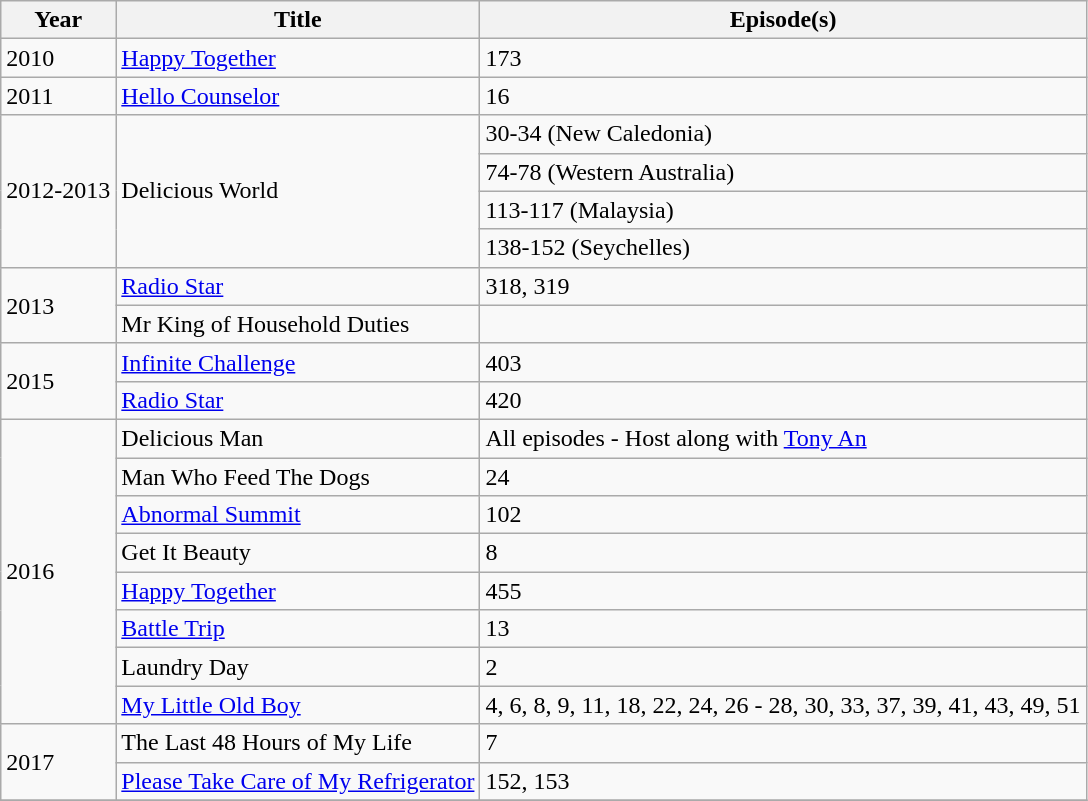<table class="wikitable sortable">
<tr>
<th>Year</th>
<th>Title</th>
<th>Episode(s)</th>
</tr>
<tr>
<td>2010</td>
<td><a href='#'>Happy Together</a></td>
<td>173</td>
</tr>
<tr>
<td>2011</td>
<td><a href='#'>Hello Counselor</a></td>
<td>16</td>
</tr>
<tr>
<td rowspan="4">2012-2013</td>
<td rowspan="4">Delicious World</td>
<td>30-34 (New Caledonia)</td>
</tr>
<tr>
<td>74-78 (Western Australia)</td>
</tr>
<tr>
<td>113-117 (Malaysia)</td>
</tr>
<tr>
<td>138-152 (Seychelles)</td>
</tr>
<tr>
<td rowspan="2">2013</td>
<td><a href='#'>Radio Star</a></td>
<td>318, 319</td>
</tr>
<tr>
<td>Mr King of Household Duties</td>
<td></td>
</tr>
<tr>
<td rowspan="2">2015</td>
<td><a href='#'>Infinite Challenge</a></td>
<td>403</td>
</tr>
<tr>
<td><a href='#'>Radio Star</a></td>
<td>420</td>
</tr>
<tr>
<td rowspan="8">2016</td>
<td>Delicious Man</td>
<td>All episodes - Host along with <a href='#'>Tony An</a></td>
</tr>
<tr>
<td>Man Who Feed The Dogs</td>
<td>24</td>
</tr>
<tr>
<td><a href='#'>Abnormal Summit</a></td>
<td>102</td>
</tr>
<tr>
<td>Get It Beauty</td>
<td>8</td>
</tr>
<tr>
<td><a href='#'>Happy Together</a></td>
<td>455</td>
</tr>
<tr>
<td><a href='#'>Battle Trip</a></td>
<td>13</td>
</tr>
<tr>
<td>Laundry Day</td>
<td>2</td>
</tr>
<tr>
<td><a href='#'>My Little Old Boy</a></td>
<td>4, 6, 8, 9, 11, 18, 22, 24, 26 - 28, 30, 33, 37, 39, 41, 43, 49, 51</td>
</tr>
<tr>
<td rowspan="2">2017</td>
<td>The Last 48 Hours of My Life</td>
<td>7</td>
</tr>
<tr>
<td><a href='#'>Please Take Care of My Refrigerator</a></td>
<td>152, 153</td>
</tr>
<tr>
</tr>
</table>
